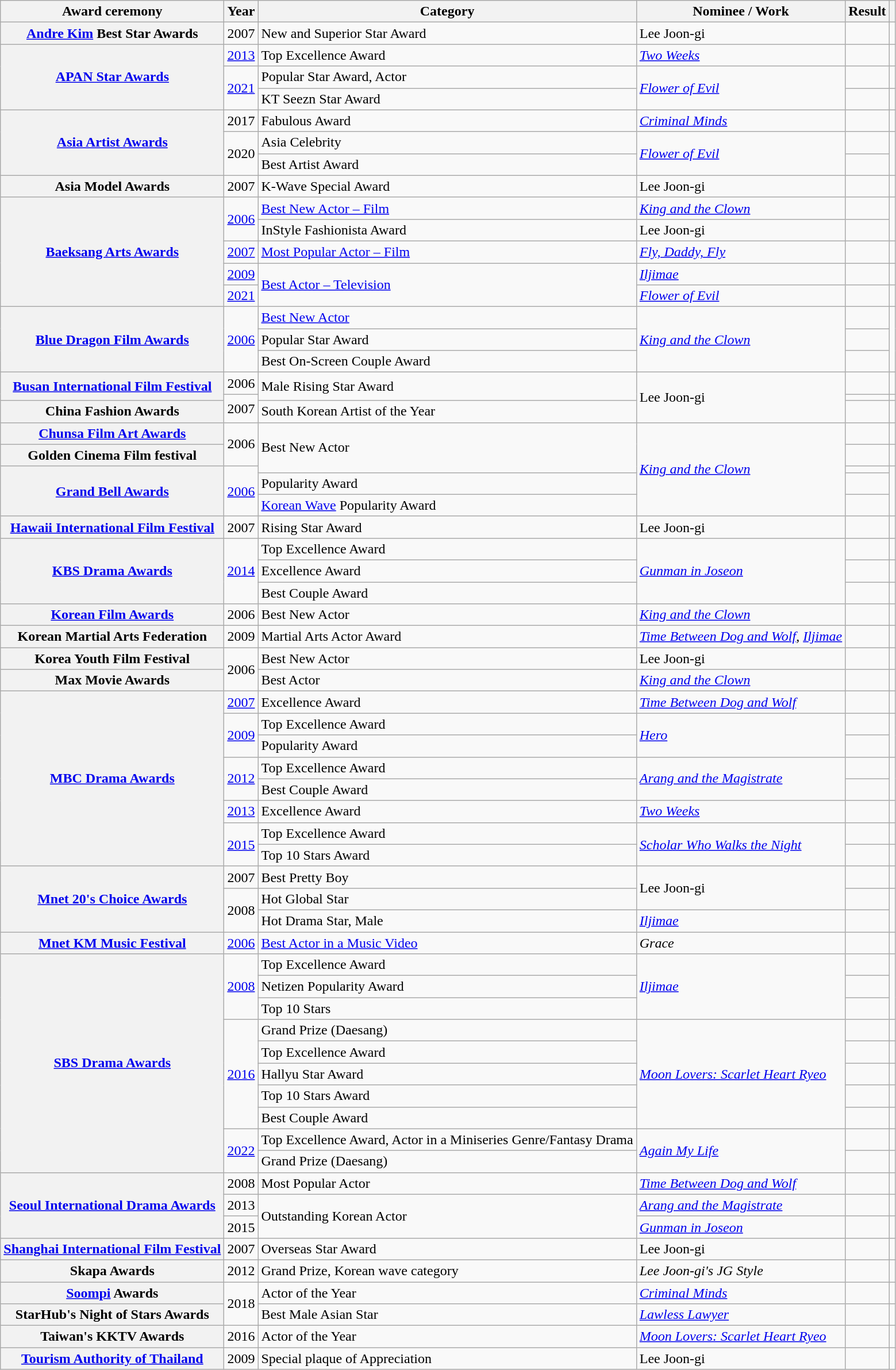<table class="wikitable plainrowheaders sortable">
<tr>
<th scope="col">Award ceremony</th>
<th scope="col">Year</th>
<th scope="col">Category</th>
<th scope="col">Nominee / Work</th>
<th scope="col">Result</th>
<th scope="col" class="unsortable"></th>
</tr>
<tr>
<th scope="row"><a href='#'>Andre Kim</a> Best Star Awards</th>
<td style="text-align:center">2007</td>
<td>New and Superior Star Award</td>
<td>Lee Joon-gi</td>
<td></td>
<td style="text-align:center"></td>
</tr>
<tr>
<th scope="row"  rowspan="3"><a href='#'>APAN Star Awards</a></th>
<td style="text-align:center"><a href='#'>2013</a></td>
<td>Top Excellence Award</td>
<td><em><a href='#'>Two Weeks</a></em></td>
<td></td>
<td style="text-align:center"></td>
</tr>
<tr>
<td rowspan="2" style="text-align:center"><a href='#'>2021</a></td>
<td>Popular Star Award, Actor</td>
<td rowspan="2"><em><a href='#'>Flower of Evil</a></em></td>
<td></td>
<td style="text-align:center"></td>
</tr>
<tr>
<td>KT Seezn Star Award</td>
<td></td>
<td style="text-align:center"></td>
</tr>
<tr>
<th scope="row"  rowspan="3"><a href='#'>Asia Artist Awards</a></th>
<td style="text-align:center">2017</td>
<td>Fabulous Award</td>
<td><em><a href='#'>Criminal Minds</a></em></td>
<td></td>
<td style="text-align:center"></td>
</tr>
<tr>
<td rowspan="2" style="text-align:center">2020</td>
<td>Asia Celebrity</td>
<td rowspan="2"><em><a href='#'>Flower of Evil</a></em></td>
<td></td>
<td rowspan="2" style="text-align:center"></td>
</tr>
<tr>
<td>Best Artist Award</td>
<td></td>
</tr>
<tr>
<th scope="row">Asia Model Awards</th>
<td style="text-align:center">2007</td>
<td>K-Wave Special Award</td>
<td>Lee Joon-gi</td>
<td></td>
<td style="text-align:center"></td>
</tr>
<tr>
<th scope="row"  rowspan="5"><a href='#'>Baeksang Arts Awards</a></th>
<td rowspan="2" style="text-align:center"><a href='#'>2006</a></td>
<td><a href='#'>Best New Actor – Film</a></td>
<td><em><a href='#'>King and the Clown</a></em></td>
<td></td>
<td rowspan="2" style="text-align:center"></td>
</tr>
<tr>
<td>InStyle Fashionista Award</td>
<td>Lee Joon-gi</td>
<td></td>
</tr>
<tr>
<td style="text-align:center"><a href='#'>2007</a></td>
<td><a href='#'>Most Popular Actor – Film</a></td>
<td><em><a href='#'>Fly, Daddy, Fly</a></em></td>
<td></td>
<td style="text-align:center"></td>
</tr>
<tr>
<td style="text-align:center"><a href='#'>2009</a></td>
<td rowspan="2"><a href='#'>Best Actor – Television</a></td>
<td><em><a href='#'>Iljimae</a></em></td>
<td></td>
<td style="text-align:center"></td>
</tr>
<tr>
<td style="text-align:center"><a href='#'>2021</a></td>
<td><em><a href='#'>Flower of Evil</a></em></td>
<td></td>
<td style="text-align:center"></td>
</tr>
<tr>
<th scope="row"  rowspan="3"><a href='#'>Blue Dragon Film Awards</a></th>
<td rowspan="3" style="text-align:center"><a href='#'>2006</a></td>
<td><a href='#'>Best New Actor</a></td>
<td rowspan="3"><em><a href='#'>King and the Clown</a></em></td>
<td></td>
<td rowspan="3" style="text-align:center"></td>
</tr>
<tr>
<td>Popular Star Award</td>
<td></td>
</tr>
<tr>
<td>Best On-Screen Couple Award </td>
<td></td>
</tr>
<tr>
<th scope="row"  rowspan="2"><a href='#'>Busan International Film Festival</a></th>
<td style="text-align:center">2006</td>
<td rowspan="2">Male Rising Star Award</td>
<td rowspan="3">Lee Joon-gi</td>
<td></td>
<td style="text-align:center"></td>
</tr>
<tr>
<td rowspan="2" style="text-align:center">2007</td>
<td></td>
<td style="text-align:center"></td>
</tr>
<tr>
<th scope="row">China Fashion Awards</th>
<td>South Korean Artist of the Year</td>
<td></td>
<td style="text-align:center"></td>
</tr>
<tr>
<th scope="row"><a href='#'>Chunsa Film Art Awards</a></th>
<td rowspan="2" style="text-align:center">2006</td>
<td rowspan="3">Best New Actor</td>
<td rowspan="5"><em><a href='#'>King and the Clown</a></em></td>
<td></td>
<td style="text-align:center"></td>
</tr>
<tr>
<th scope="row">Golden Cinema Film festival</th>
<td></td>
<td style="text-align:center"></td>
</tr>
<tr>
<th scope="row"  rowspan="3"><a href='#'>Grand Bell Awards</a></th>
<td rowspan="3" style="text-align:center"><a href='#'>2006</a></td>
<td></td>
<td rowspan="3" style="text-align:center"></td>
</tr>
<tr>
<td>Popularity Award</td>
<td></td>
</tr>
<tr>
<td><a href='#'>Korean Wave</a> Popularity Award</td>
<td></td>
</tr>
<tr>
<th scope="row"><a href='#'>Hawaii International Film Festival</a></th>
<td style="text-align:center">2007</td>
<td>Rising Star Award</td>
<td>Lee Joon-gi</td>
<td></td>
<td style="text-align:center"></td>
</tr>
<tr>
<th scope="row"  rowspan="3"><a href='#'>KBS Drama Awards</a></th>
<td rowspan="3" style="text-align:center"><a href='#'>2014</a></td>
<td>Top Excellence Award</td>
<td rowspan="3"><em><a href='#'>Gunman in Joseon</a></em></td>
<td></td>
<td style="text-align:center"></td>
</tr>
<tr>
<td>Excellence Award</td>
<td></td>
<td style="text-align:center"></td>
</tr>
<tr>
<td>Best Couple Award </td>
<td></td>
<td style="text-align:center"></td>
</tr>
<tr>
<th scope="row"><a href='#'>Korean Film Awards</a></th>
<td style="text-align:center">2006</td>
<td>Best New Actor</td>
<td><em><a href='#'>King and the Clown</a></em></td>
<td></td>
<td style="text-align:center"></td>
</tr>
<tr>
<th scope="row">Korean Martial Arts Federation</th>
<td style="text-align:center">2009</td>
<td>Martial Arts Actor Award</td>
<td><em><a href='#'>Time Between Dog and Wolf</a></em>, <em><a href='#'>Iljimae</a></em></td>
<td></td>
<td style="text-align:center"></td>
</tr>
<tr>
<th scope="row">Korea Youth Film Festival</th>
<td rowspan="2" style="text-align:center">2006</td>
<td>Best New Actor</td>
<td>Lee Joon-gi</td>
<td></td>
<td style="text-align:center"></td>
</tr>
<tr>
<th scope="row">Max Movie Awards</th>
<td>Best Actor</td>
<td><em><a href='#'>King and the Clown</a></em></td>
<td></td>
<td style="text-align:center"></td>
</tr>
<tr>
<th scope="row"  rowspan="8"><a href='#'>MBC Drama Awards</a></th>
<td style="text-align:center"><a href='#'>2007</a></td>
<td>Excellence Award</td>
<td><em><a href='#'>Time Between Dog and Wolf</a></em></td>
<td></td>
<td style="text-align:center"></td>
</tr>
<tr>
<td rowspan="2" style="text-align:center"><a href='#'>2009</a></td>
<td>Top Excellence Award</td>
<td rowspan="2"><em><a href='#'>Hero</a></em></td>
<td></td>
<td rowspan="2" style="text-align:center"></td>
</tr>
<tr>
<td>Popularity Award</td>
<td></td>
</tr>
<tr>
<td rowspan="2" style="text-align:center"><a href='#'>2012</a></td>
<td>Top Excellence Award</td>
<td rowspan="2"><em><a href='#'>Arang and the Magistrate</a></em></td>
<td></td>
<td rowspan="2" style="text-align:center"></td>
</tr>
<tr>
<td>Best Couple Award </td>
<td></td>
</tr>
<tr>
<td style="text-align:center"><a href='#'>2013</a></td>
<td>Excellence Award</td>
<td><em><a href='#'>Two Weeks</a></em></td>
<td></td>
<td style="text-align:center"></td>
</tr>
<tr>
<td rowspan="2" style="text-align:center"><a href='#'>2015</a></td>
<td>Top Excellence Award</td>
<td rowspan="2"><em><a href='#'>Scholar Who Walks the Night</a></em></td>
<td></td>
<td style="text-align:center"></td>
</tr>
<tr>
<td>Top 10 Stars Award</td>
<td></td>
<td style="text-align:center"></td>
</tr>
<tr>
<th scope="row"   rowspan="3"><a href='#'>Mnet 20's Choice Awards</a></th>
<td style="text-align:center">2007</td>
<td>Best Pretty Boy</td>
<td rowspan="2">Lee Joon-gi</td>
<td></td>
<td style="text-align:center"></td>
</tr>
<tr>
<td rowspan="2" style="text-align:center">2008</td>
<td>Hot Global Star</td>
<td></td>
<td rowspan="2" style="text-align:center"></td>
</tr>
<tr>
<td>Hot Drama Star, Male</td>
<td><em><a href='#'>Iljimae</a></em></td>
<td></td>
</tr>
<tr>
<th scope="row"><a href='#'>Mnet KM Music Festival</a></th>
<td style="text-align:center"><a href='#'>2006</a></td>
<td><a href='#'>Best Actor in a Music Video</a></td>
<td><em>Grace</em> </td>
<td></td>
<td style="text-align:center"></td>
</tr>
<tr>
<th scope="row"  rowspan="10"><a href='#'>SBS Drama Awards</a></th>
<td rowspan="3" style="text-align:center"><a href='#'>2008</a></td>
<td>Top Excellence Award</td>
<td rowspan="3"><em><a href='#'>Iljimae</a></em></td>
<td></td>
<td rowspan="3" style="text-align:center"></td>
</tr>
<tr>
<td>Netizen Popularity Award</td>
<td></td>
</tr>
<tr>
<td>Top 10 Stars</td>
<td></td>
</tr>
<tr>
<td rowspan="5" style="text-align:center"><a href='#'>2016</a></td>
<td>Grand Prize (Daesang)</td>
<td rowspan="5"><em><a href='#'>Moon Lovers: Scarlet Heart Ryeo</a></em></td>
<td></td>
<td style="text-align:center"></td>
</tr>
<tr>
<td>Top Excellence Award</td>
<td></td>
<td style="text-align:center"></td>
</tr>
<tr>
<td>Hallyu Star Award</td>
<td></td>
<td style="text-align:center"></td>
</tr>
<tr>
<td>Top 10 Stars Award</td>
<td></td>
<td style="text-align:center"></td>
</tr>
<tr>
<td>Best Couple Award </td>
<td></td>
<td style="text-align:center"></td>
</tr>
<tr>
<td rowspan="2" style="text-align:center"><a href='#'>2022</a></td>
<td>Top Excellence Award, Actor in a Miniseries Genre/Fantasy Drama</td>
<td rowspan="2"><em><a href='#'>Again My Life</a></em></td>
<td></td>
<td style="text-align:center"></td>
</tr>
<tr>
<td>Grand Prize (Daesang)</td>
<td></td>
<td style="text-align:center"></td>
</tr>
<tr>
<th scope="row"  rowspan="3"><a href='#'>Seoul International Drama Awards</a></th>
<td style="text-align:center">2008</td>
<td>Most Popular Actor</td>
<td><em><a href='#'>Time Between Dog and Wolf</a></em></td>
<td></td>
<td style="text-align:center"></td>
</tr>
<tr>
<td style="text-align:center">2013</td>
<td rowspan="2">Outstanding Korean Actor</td>
<td><em><a href='#'>Arang and the Magistrate</a></em></td>
<td></td>
<td style="text-align:center"></td>
</tr>
<tr>
<td style="text-align:center">2015</td>
<td><em><a href='#'>Gunman in Joseon</a></em></td>
<td></td>
<td style="text-align:center"></td>
</tr>
<tr>
<th scope="row"><a href='#'>Shanghai International Film Festival</a></th>
<td style="text-align:center">2007</td>
<td>Overseas Star Award</td>
<td>Lee Joon-gi</td>
<td></td>
<td style="text-align:center"></td>
</tr>
<tr>
<th scope="row">Skapa Awards</th>
<td style="text-align:center">2012</td>
<td>Grand Prize, Korean wave category</td>
<td><em>Lee Joon-gi's JG Style</em></td>
<td></td>
<td style="text-align:center"></td>
</tr>
<tr>
<th scope="row"><a href='#'>Soompi</a> Awards</th>
<td rowspan="2" style="text-align:center">2018</td>
<td>Actor of the Year</td>
<td><em><a href='#'>Criminal Minds</a></em></td>
<td></td>
<td style="text-align:center"></td>
</tr>
<tr>
<th scope="row">StarHub's Night of Stars Awards</th>
<td>Best Male Asian Star</td>
<td><em><a href='#'>Lawless Lawyer</a></em></td>
<td></td>
<td style="text-align:center"></td>
</tr>
<tr>
<th scope="row">Taiwan's KKTV Awards</th>
<td style="text-align:center">2016</td>
<td>Actor of the Year</td>
<td><em><a href='#'>Moon Lovers: Scarlet Heart Ryeo</a></em></td>
<td></td>
<td style="text-align:center"></td>
</tr>
<tr>
<th scope="row"><a href='#'>Tourism Authority of Thailand</a></th>
<td style="text-align:center">2009</td>
<td>Special plaque of Appreciation</td>
<td>Lee Joon-gi</td>
<td></td>
<td style="text-align:center"></td>
</tr>
</table>
